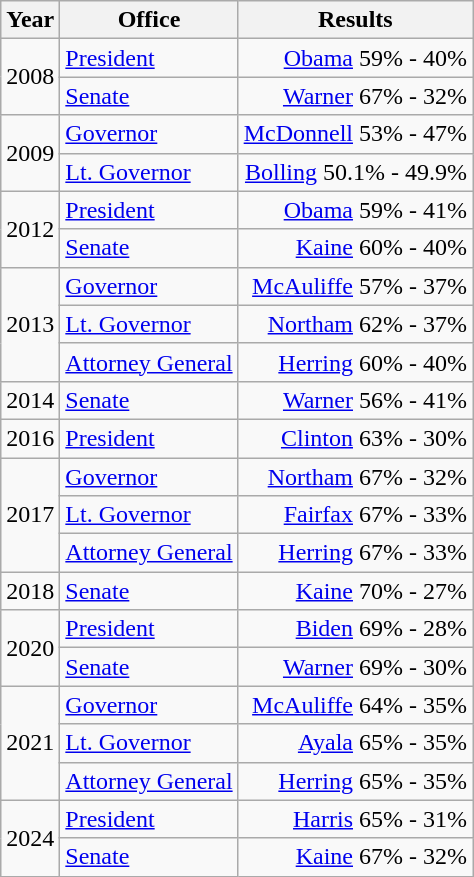<table class=wikitable>
<tr>
<th>Year</th>
<th>Office</th>
<th>Results</th>
</tr>
<tr>
<td rowspan=2>2008</td>
<td><a href='#'>President</a></td>
<td align="right" ><a href='#'>Obama</a> 59% - 40%</td>
</tr>
<tr>
<td><a href='#'>Senate</a></td>
<td align="right" ><a href='#'>Warner</a> 67% - 32%</td>
</tr>
<tr>
<td rowspan=2>2009</td>
<td><a href='#'>Governor</a></td>
<td align="right" ><a href='#'>McDonnell</a> 53% - 47%</td>
</tr>
<tr>
<td><a href='#'>Lt. Governor</a></td>
<td align="right" ><a href='#'>Bolling</a> 50.1% - 49.9%</td>
</tr>
<tr>
<td rowspan=2>2012</td>
<td><a href='#'>President</a></td>
<td align="right" ><a href='#'>Obama</a> 59% - 41%</td>
</tr>
<tr>
<td><a href='#'>Senate</a></td>
<td align="right" ><a href='#'>Kaine</a> 60% - 40%</td>
</tr>
<tr>
<td rowspan=3>2013</td>
<td><a href='#'>Governor</a></td>
<td align="right" ><a href='#'>McAuliffe</a> 57% - 37%</td>
</tr>
<tr>
<td><a href='#'>Lt. Governor</a></td>
<td align="right" ><a href='#'>Northam</a> 62% - 37%</td>
</tr>
<tr>
<td><a href='#'>Attorney General</a></td>
<td align="right" ><a href='#'>Herring</a> 60% - 40%</td>
</tr>
<tr>
<td>2014</td>
<td><a href='#'>Senate</a></td>
<td align="right" ><a href='#'>Warner</a> 56% - 41%</td>
</tr>
<tr>
<td>2016</td>
<td><a href='#'>President</a></td>
<td align="right" ><a href='#'>Clinton</a> 63% - 30%</td>
</tr>
<tr>
<td rowspan=3>2017</td>
<td><a href='#'>Governor</a></td>
<td align="right" ><a href='#'>Northam</a> 67% - 32%</td>
</tr>
<tr>
<td><a href='#'>Lt. Governor</a></td>
<td align="right" ><a href='#'>Fairfax</a> 67% - 33%</td>
</tr>
<tr>
<td><a href='#'>Attorney General</a></td>
<td align="right" ><a href='#'>Herring</a> 67% - 33%</td>
</tr>
<tr>
<td>2018</td>
<td><a href='#'>Senate</a></td>
<td align="right" ><a href='#'>Kaine</a> 70% - 27%</td>
</tr>
<tr>
<td rowspan=2>2020</td>
<td><a href='#'>President</a></td>
<td align="right" ><a href='#'>Biden</a> 69% - 28%</td>
</tr>
<tr>
<td><a href='#'>Senate</a></td>
<td align="right" ><a href='#'>Warner</a> 69% - 30%</td>
</tr>
<tr>
<td rowspan=3>2021</td>
<td><a href='#'>Governor</a></td>
<td align="right" ><a href='#'>McAuliffe</a> 64% - 35%</td>
</tr>
<tr>
<td><a href='#'>Lt. Governor</a></td>
<td align="right" ><a href='#'>Ayala</a> 65% - 35%</td>
</tr>
<tr>
<td><a href='#'>Attorney General</a></td>
<td align="right" ><a href='#'>Herring</a> 65% - 35%</td>
</tr>
<tr>
<td rowspan=2>2024</td>
<td><a href='#'>President</a></td>
<td align="right" ><a href='#'>Harris</a> 65% - 31%</td>
</tr>
<tr>
<td><a href='#'>Senate</a></td>
<td align="right" ><a href='#'>Kaine</a> 67% - 32%</td>
</tr>
</table>
